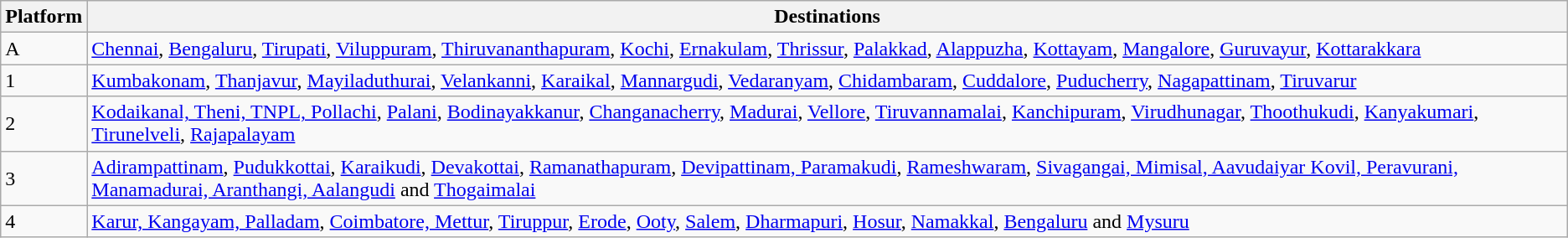<table class ="wikitable">
<tr>
<th>Platform</th>
<th>Destinations</th>
</tr>
<tr>
<td>A</td>
<td><a href='#'>Chennai</a>, <a href='#'>Bengaluru</a>, <a href='#'>Tirupati</a>,  <a href='#'>Viluppuram</a>, <a href='#'>Thiruvananthapuram</a>, <a href='#'>Kochi</a>, <a href='#'>Ernakulam</a>, <a href='#'>Thrissur</a>, <a href='#'>Palakkad</a>, <a href='#'>Alappuzha</a>, <a href='#'>Kottayam</a>, <a href='#'>Mangalore</a>, <a href='#'>Guruvayur</a>, <a href='#'>Kottarakkara</a></td>
</tr>
<tr>
<td>1</td>
<td><a href='#'>Kumbakonam</a>, <a href='#'>Thanjavur</a>, <a href='#'>Mayiladuthurai</a>, <a href='#'>Velankanni</a>, <a href='#'>Karaikal</a>, <a href='#'>Mannargudi</a>, <a href='#'>Vedaranyam</a>, <a href='#'>Chidambaram</a>, <a href='#'>Cuddalore</a>, <a href='#'>Puducherry</a>, <a href='#'>Nagapattinam</a>, <a href='#'>Tiruvarur</a></td>
</tr>
<tr>
<td>2</td>
<td><a href='#'>Kodaikanal, Theni, TNPL, Pollachi</a>, <a href='#'>Palani</a>, <a href='#'>Bodinayakkanur</a>, <a href='#'>Changanacherry</a>, <a href='#'>Madurai</a>, <a href='#'>Vellore</a>, <a href='#'>Tiruvannamalai</a>, <a href='#'>Kanchipuram</a>, <a href='#'>Virudhunagar</a>, <a href='#'>Thoothukudi</a>, <a href='#'>Kanyakumari</a>, <a href='#'>Tirunelveli</a>, <a href='#'>Rajapalayam</a></td>
</tr>
<tr>
<td>3</td>
<td><a href='#'>Adirampattinam</a>, <a href='#'>Pudukkottai</a>, <a href='#'>Karaikudi</a>, <a href='#'>Devakottai</a>, <a href='#'>Ramanathapuram</a>, <a href='#'>Devipattinam, Paramakudi</a>, <a href='#'>Rameshwaram</a>, <a href='#'>Sivagangai, Mimisal, Aavudaiyar Kovil, Peravurani, Manamadurai, Aranthangi, Aalangudi</a> and <a href='#'>Thogaimalai</a></td>
</tr>
<tr>
<td>4</td>
<td><a href='#'>Karur, Kangayam, Palladam</a>, <a href='#'>Coimbatore, Mettur</a>, <a href='#'>Tiruppur</a>, <a href='#'>Erode</a>, <a href='#'>Ooty</a>, <a href='#'>Salem</a>, <a href='#'>Dharmapuri</a>, <a href='#'>Hosur</a>, <a href='#'>Namakkal</a>, <a href='#'>Bengaluru</a> and <a href='#'>Mysuru</a></td>
</tr>
</table>
